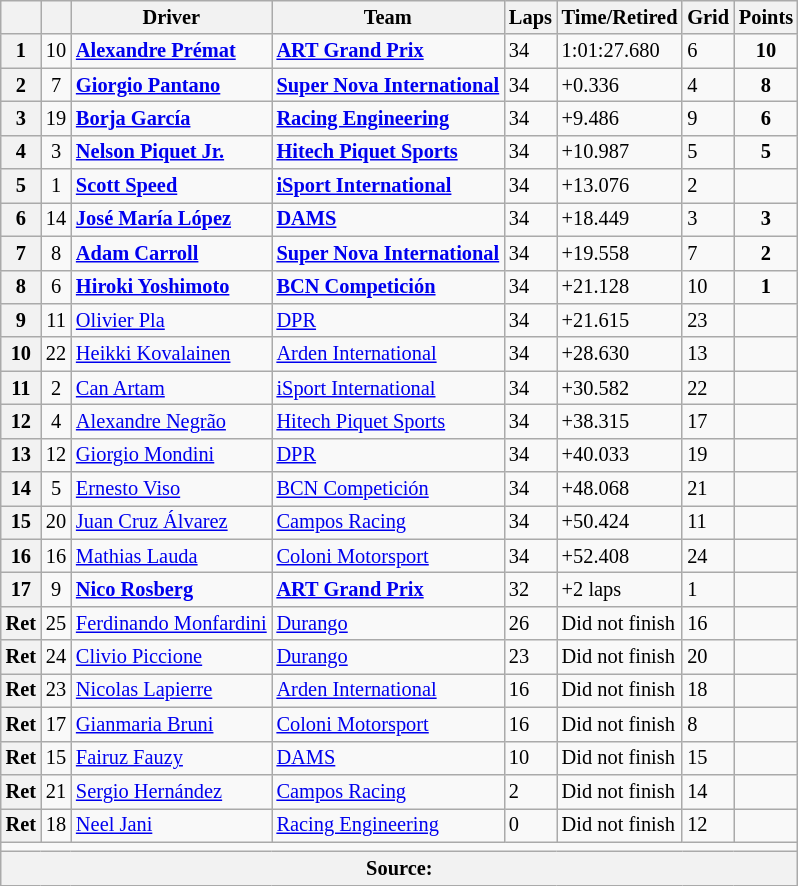<table class="wikitable" style="font-size:85%">
<tr>
<th></th>
<th></th>
<th>Driver</th>
<th>Team</th>
<th>Laps</th>
<th>Time/Retired</th>
<th>Grid</th>
<th>Points</th>
</tr>
<tr>
<th>1</th>
<td align="center">10</td>
<td> <strong><a href='#'>Alexandre Prémat</a></strong></td>
<td><strong><a href='#'>ART Grand Prix</a></strong></td>
<td>34</td>
<td>1:01:27.680</td>
<td>6</td>
<td align="center"><strong>10</strong></td>
</tr>
<tr>
<th>2</th>
<td align="center">7</td>
<td> <strong><a href='#'>Giorgio Pantano</a></strong></td>
<td><strong><a href='#'>Super Nova International</a></strong></td>
<td>34</td>
<td>+0.336</td>
<td>4</td>
<td align="center"><strong>8</strong></td>
</tr>
<tr>
<th>3</th>
<td align="center">19</td>
<td> <strong><a href='#'>Borja García</a></strong></td>
<td><strong><a href='#'>Racing Engineering</a></strong></td>
<td>34</td>
<td>+9.486</td>
<td>9</td>
<td align="center"><strong>6</strong></td>
</tr>
<tr>
<th>4</th>
<td align="center">3</td>
<td> <strong><a href='#'>Nelson Piquet Jr.</a></strong></td>
<td><strong><a href='#'>Hitech Piquet Sports</a></strong></td>
<td>34</td>
<td>+10.987</td>
<td>5</td>
<td align="center"><strong>5</strong></td>
</tr>
<tr>
<th>5</th>
<td align="center">1</td>
<td> <strong><a href='#'>Scott Speed</a></strong></td>
<td><strong><a href='#'>iSport International</a></strong></td>
<td>34</td>
<td>+13.076</td>
<td>2</td>
<td align="center"><strong></strong></td>
</tr>
<tr>
<th>6</th>
<td align="center">14</td>
<td> <strong><a href='#'>José María López</a></strong></td>
<td><strong><a href='#'>DAMS</a></strong></td>
<td>34</td>
<td>+18.449</td>
<td>3</td>
<td align="center"><strong>3</strong></td>
</tr>
<tr>
<th>7</th>
<td align="center">8</td>
<td> <strong><a href='#'>Adam Carroll</a></strong></td>
<td><strong><a href='#'>Super Nova International</a></strong></td>
<td>34</td>
<td>+19.558</td>
<td>7</td>
<td align="center"><strong>2</strong></td>
</tr>
<tr>
<th>8</th>
<td align="center">6</td>
<td> <strong><a href='#'>Hiroki Yoshimoto</a></strong></td>
<td><strong><a href='#'>BCN Competición</a></strong></td>
<td>34</td>
<td>+21.128</td>
<td>10</td>
<td align="center"><strong>1</strong></td>
</tr>
<tr>
<th>9</th>
<td align="center">11</td>
<td> <a href='#'>Olivier Pla</a></td>
<td><a href='#'>DPR</a></td>
<td>34</td>
<td>+21.615</td>
<td>23</td>
<td></td>
</tr>
<tr>
<th>10</th>
<td align="center">22</td>
<td> <a href='#'>Heikki Kovalainen</a></td>
<td><a href='#'>Arden International</a></td>
<td>34</td>
<td>+28.630</td>
<td>13</td>
<td></td>
</tr>
<tr>
<th>11</th>
<td align="center">2</td>
<td> <a href='#'>Can Artam</a></td>
<td><a href='#'>iSport International</a></td>
<td>34</td>
<td>+30.582</td>
<td>22</td>
<td></td>
</tr>
<tr>
<th>12</th>
<td align="center">4</td>
<td> <a href='#'>Alexandre Negrão</a></td>
<td><a href='#'>Hitech Piquet Sports</a></td>
<td>34</td>
<td>+38.315</td>
<td>17</td>
<td></td>
</tr>
<tr>
<th>13</th>
<td align="center">12</td>
<td> <a href='#'>Giorgio Mondini</a></td>
<td><a href='#'>DPR</a></td>
<td>34</td>
<td>+40.033</td>
<td>19</td>
<td></td>
</tr>
<tr>
<th>14</th>
<td align="center">5</td>
<td> <a href='#'>Ernesto Viso</a></td>
<td><a href='#'>BCN Competición</a></td>
<td>34</td>
<td>+48.068</td>
<td>21</td>
<td></td>
</tr>
<tr>
<th>15</th>
<td align="center">20</td>
<td> <a href='#'>Juan Cruz Álvarez</a></td>
<td><a href='#'>Campos Racing</a></td>
<td>34</td>
<td>+50.424</td>
<td>11</td>
<td></td>
</tr>
<tr>
<th>16</th>
<td align="center">16</td>
<td> <a href='#'>Mathias Lauda</a></td>
<td><a href='#'>Coloni Motorsport</a></td>
<td>34</td>
<td>+52.408</td>
<td>24</td>
<td></td>
</tr>
<tr>
<th>17</th>
<td align="center">9</td>
<td> <strong><a href='#'>Nico Rosberg</a></strong></td>
<td><strong><a href='#'>ART Grand Prix</a></strong></td>
<td>32</td>
<td>+2 laps</td>
<td>1</td>
<td align="center"><strong></strong></td>
</tr>
<tr>
<th>Ret</th>
<td align="center">25</td>
<td> <a href='#'>Ferdinando Monfardini</a></td>
<td><a href='#'>Durango</a></td>
<td>26</td>
<td>Did not finish</td>
<td>16</td>
<td></td>
</tr>
<tr>
<th>Ret</th>
<td align="center">24</td>
<td> <a href='#'>Clivio Piccione</a></td>
<td><a href='#'>Durango</a></td>
<td>23</td>
<td>Did not finish</td>
<td>20</td>
<td></td>
</tr>
<tr>
<th>Ret</th>
<td align="center">23</td>
<td> <a href='#'>Nicolas Lapierre</a></td>
<td><a href='#'>Arden International</a></td>
<td>16</td>
<td>Did not finish</td>
<td>18</td>
<td></td>
</tr>
<tr>
<th>Ret</th>
<td align="center">17</td>
<td> <a href='#'>Gianmaria Bruni</a></td>
<td><a href='#'>Coloni Motorsport</a></td>
<td>16</td>
<td>Did not finish</td>
<td>8</td>
<td></td>
</tr>
<tr>
<th>Ret</th>
<td align="center">15</td>
<td> <a href='#'>Fairuz Fauzy</a></td>
<td><a href='#'>DAMS</a></td>
<td>10</td>
<td>Did not finish</td>
<td>15</td>
<td></td>
</tr>
<tr>
<th>Ret</th>
<td align="center">21</td>
<td> <a href='#'>Sergio Hernández</a></td>
<td><a href='#'>Campos Racing</a></td>
<td>2</td>
<td>Did not finish</td>
<td>14</td>
<td></td>
</tr>
<tr>
<th>Ret</th>
<td align="center">18</td>
<td> <a href='#'>Neel Jani</a></td>
<td><a href='#'>Racing Engineering</a></td>
<td>0</td>
<td>Did not finish</td>
<td>12</td>
<td></td>
</tr>
<tr>
<td colspan="8"></td>
</tr>
<tr>
<th colspan="8">Source:</th>
</tr>
</table>
